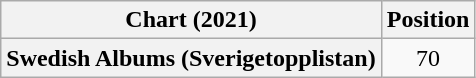<table class="wikitable plainrowheaders" style="text-align:center">
<tr>
<th scope="col">Chart (2021)</th>
<th scope="col">Position</th>
</tr>
<tr>
<th scope="row">Swedish Albums (Sverigetopplistan)</th>
<td>70</td>
</tr>
</table>
